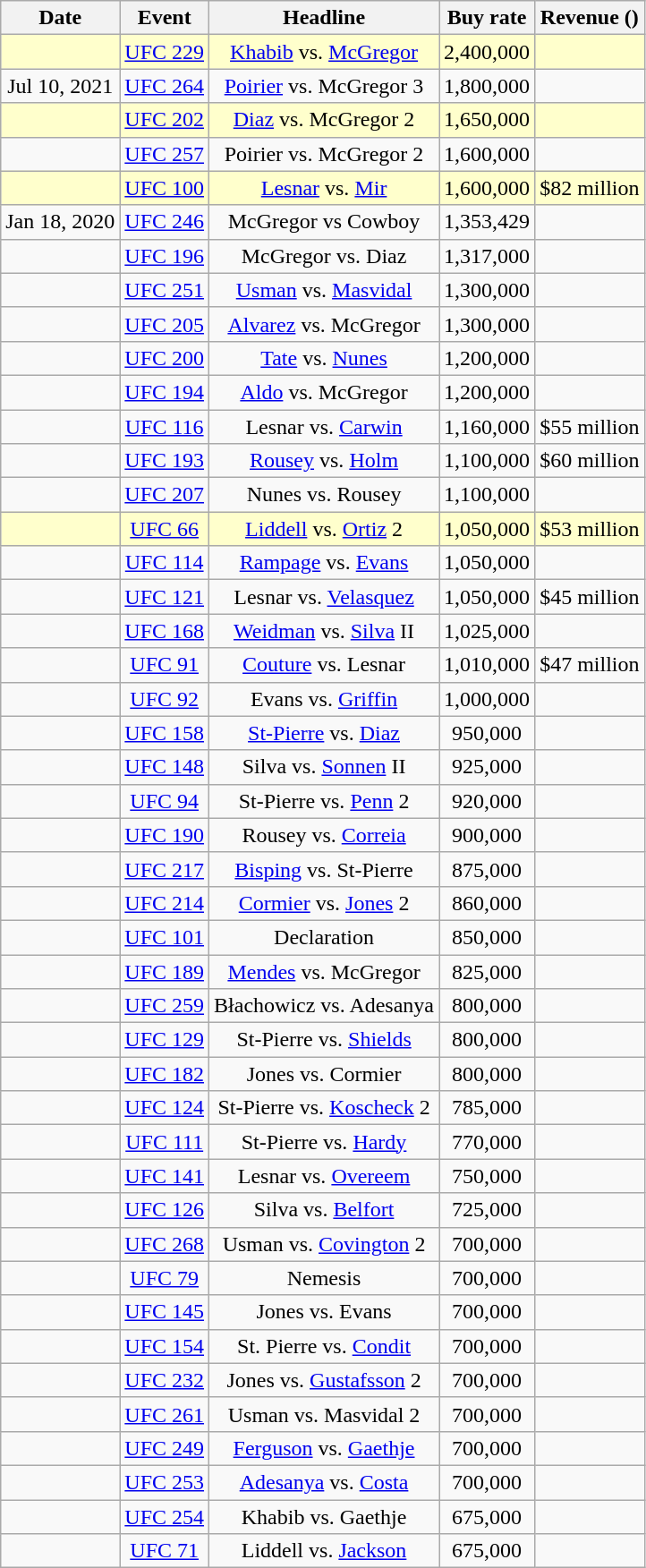<table class="wikitable sortable mw-datatable static-row-numbers" style="white-space:nowrap; text-align:center;" id="UFC">
<tr class=static-row-header>
<th>Date</th>
<th>Event</th>
<th>Headline</th>
<th>Buy rate</th>
<th>Revenue ()</th>
</tr>
<tr style="background:#ffc;">
<td></td>
<td><a href='#'>UFC 229</a></td>
<td><a href='#'>Khabib</a> vs. <a href='#'>McGregor</a></td>
<td>2,400,000</td>
<td></td>
</tr>
<tr>
<td>Jul 10, 2021</td>
<td><a href='#'>UFC 264</a></td>
<td><a href='#'>Poirier</a> vs. McGregor 3</td>
<td>1,800,000</td>
<td></td>
</tr>
<tr style="background:#ffc;">
<td></td>
<td><a href='#'>UFC 202</a></td>
<td><a href='#'>Diaz</a> vs. McGregor 2</td>
<td>1,650,000</td>
<td></td>
</tr>
<tr>
<td></td>
<td><a href='#'>UFC 257</a></td>
<td>Poirier vs. McGregor 2</td>
<td>1,600,000</td>
<td></td>
</tr>
<tr style="background:#ffc;">
<td></td>
<td><a href='#'>UFC 100</a></td>
<td><a href='#'>Lesnar</a> vs. <a href='#'>Mir</a></td>
<td>1,600,000</td>
<td>$82 million</td>
</tr>
<tr>
<td>Jan 18, 2020</td>
<td><a href='#'>UFC 246</a></td>
<td>McGregor vs Cowboy</td>
<td>1,353,429</td>
<td></td>
</tr>
<tr>
<td></td>
<td><a href='#'>UFC 196</a></td>
<td>McGregor vs. Diaz</td>
<td>1,317,000</td>
<td></td>
</tr>
<tr>
<td></td>
<td><a href='#'>UFC 251</a></td>
<td><a href='#'>Usman</a> vs. <a href='#'>Masvidal</a></td>
<td>1,300,000</td>
<td></td>
</tr>
<tr>
<td></td>
<td><a href='#'>UFC 205</a></td>
<td><a href='#'>Alvarez</a> vs. McGregor</td>
<td>1,300,000</td>
<td></td>
</tr>
<tr>
<td></td>
<td><a href='#'>UFC 200</a></td>
<td><a href='#'>Tate</a> vs. <a href='#'>Nunes</a></td>
<td>1,200,000</td>
<td></td>
</tr>
<tr>
<td></td>
<td><a href='#'>UFC 194</a></td>
<td><a href='#'>Aldo</a> vs. McGregor</td>
<td>1,200,000</td>
<td></td>
</tr>
<tr>
<td></td>
<td><a href='#'>UFC 116</a></td>
<td>Lesnar vs. <a href='#'>Carwin</a></td>
<td>1,160,000</td>
<td>$55 million</td>
</tr>
<tr>
<td></td>
<td><a href='#'>UFC 193</a></td>
<td><a href='#'>Rousey</a> vs. <a href='#'>Holm</a></td>
<td>1,100,000</td>
<td>$60 million</td>
</tr>
<tr>
<td></td>
<td><a href='#'>UFC 207</a></td>
<td>Nunes vs. Rousey</td>
<td>1,100,000</td>
<td></td>
</tr>
<tr style="background:#ffc;">
<td></td>
<td><a href='#'>UFC 66</a></td>
<td><a href='#'>Liddell</a> vs. <a href='#'>Ortiz</a> 2</td>
<td>1,050,000</td>
<td>$53 million</td>
</tr>
<tr>
<td></td>
<td><a href='#'>UFC 114</a></td>
<td><a href='#'>Rampage</a> vs. <a href='#'>Evans</a></td>
<td>1,050,000</td>
<td></td>
</tr>
<tr>
<td></td>
<td><a href='#'>UFC 121</a></td>
<td>Lesnar vs. <a href='#'>Velasquez</a></td>
<td>1,050,000</td>
<td>$45 million</td>
</tr>
<tr>
<td></td>
<td><a href='#'>UFC 168</a></td>
<td><a href='#'>Weidman</a> vs. <a href='#'>Silva</a> II</td>
<td>1,025,000</td>
<td></td>
</tr>
<tr>
<td></td>
<td><a href='#'>UFC 91</a></td>
<td><a href='#'>Couture</a> vs. Lesnar</td>
<td>1,010,000</td>
<td>$47 million</td>
</tr>
<tr>
<td></td>
<td><a href='#'>UFC 92</a></td>
<td>Evans vs. <a href='#'>Griffin</a></td>
<td>1,000,000</td>
<td></td>
</tr>
<tr>
<td></td>
<td><a href='#'>UFC 158</a></td>
<td><a href='#'>St-Pierre</a> vs. <a href='#'>Diaz</a></td>
<td>950,000</td>
<td></td>
</tr>
<tr>
<td></td>
<td><a href='#'>UFC 148</a></td>
<td>Silva vs. <a href='#'>Sonnen</a> II</td>
<td>925,000</td>
<td></td>
</tr>
<tr>
<td></td>
<td><a href='#'>UFC 94</a></td>
<td>St-Pierre vs. <a href='#'>Penn</a> 2</td>
<td>920,000</td>
<td></td>
</tr>
<tr>
<td></td>
<td><a href='#'>UFC 190</a></td>
<td>Rousey vs. <a href='#'>Correia</a></td>
<td>900,000</td>
<td></td>
</tr>
<tr>
<td></td>
<td><a href='#'>UFC 217</a></td>
<td><a href='#'>Bisping</a> vs. St-Pierre</td>
<td>875,000</td>
<td></td>
</tr>
<tr>
<td></td>
<td><a href='#'>UFC 214</a></td>
<td><a href='#'>Cormier</a> vs. <a href='#'>Jones</a> 2</td>
<td>860,000</td>
<td></td>
</tr>
<tr>
<td></td>
<td><a href='#'>UFC 101</a></td>
<td>Declaration</td>
<td>850,000</td>
<td></td>
</tr>
<tr>
<td></td>
<td><a href='#'>UFC 189</a></td>
<td><a href='#'>Mendes</a> vs. McGregor</td>
<td>825,000</td>
<td></td>
</tr>
<tr>
<td></td>
<td><a href='#'>UFC 259</a></td>
<td>Błachowicz vs. Adesanya</td>
<td>800,000</td>
<td></td>
</tr>
<tr>
<td></td>
<td><a href='#'>UFC 129</a></td>
<td>St-Pierre vs. <a href='#'>Shields</a></td>
<td>800,000</td>
<td></td>
</tr>
<tr>
<td></td>
<td><a href='#'>UFC 182</a></td>
<td>Jones vs. Cormier</td>
<td>800,000</td>
<td></td>
</tr>
<tr>
<td></td>
<td><a href='#'>UFC 124</a></td>
<td>St-Pierre vs. <a href='#'>Koscheck</a> 2</td>
<td>785,000</td>
<td></td>
</tr>
<tr>
<td></td>
<td><a href='#'>UFC 111</a></td>
<td>St-Pierre vs. <a href='#'>Hardy</a></td>
<td>770,000</td>
<td></td>
</tr>
<tr>
<td></td>
<td><a href='#'>UFC 141</a></td>
<td>Lesnar vs. <a href='#'>Overeem</a></td>
<td>750,000</td>
<td></td>
</tr>
<tr>
<td></td>
<td><a href='#'>UFC 126</a></td>
<td>Silva vs. <a href='#'>Belfort</a></td>
<td>725,000</td>
<td></td>
</tr>
<tr>
<td></td>
<td><a href='#'>UFC 268</a></td>
<td>Usman vs. <a href='#'>Covington</a> 2</td>
<td>700,000</td>
<td></td>
</tr>
<tr>
<td></td>
<td><a href='#'>UFC 79</a></td>
<td>Nemesis</td>
<td>700,000</td>
<td></td>
</tr>
<tr>
<td></td>
<td><a href='#'>UFC 145</a></td>
<td>Jones vs. Evans</td>
<td>700,000</td>
<td></td>
</tr>
<tr>
<td></td>
<td><a href='#'>UFC 154</a></td>
<td>St. Pierre vs. <a href='#'>Condit</a></td>
<td>700,000</td>
<td></td>
</tr>
<tr>
<td></td>
<td><a href='#'>UFC 232</a></td>
<td>Jones vs. <a href='#'>Gustafsson</a> 2</td>
<td>700,000</td>
<td></td>
</tr>
<tr>
<td></td>
<td><a href='#'>UFC 261</a></td>
<td>Usman vs. Masvidal 2</td>
<td>700,000</td>
<td></td>
</tr>
<tr>
<td></td>
<td><a href='#'>UFC 249</a></td>
<td><a href='#'>Ferguson</a> vs. <a href='#'>Gaethje</a></td>
<td>700,000</td>
<td></td>
</tr>
<tr>
<td></td>
<td><a href='#'>UFC 253</a></td>
<td><a href='#'>Adesanya</a> vs. <a href='#'>Costa</a></td>
<td>700,000</td>
<td></td>
</tr>
<tr>
<td></td>
<td><a href='#'>UFC 254</a></td>
<td>Khabib vs. Gaethje</td>
<td>675,000</td>
<td></td>
</tr>
<tr>
<td></td>
<td><a href='#'>UFC 71</a></td>
<td>Liddell vs. <a href='#'>Jackson</a></td>
<td>675,000</td>
<td></td>
</tr>
</table>
